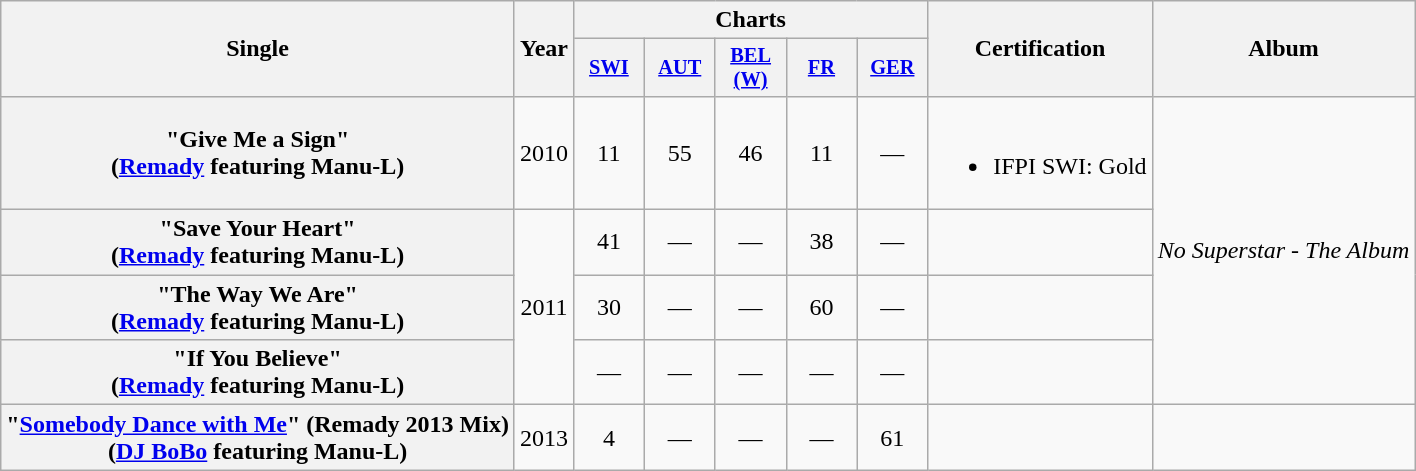<table class="wikitable plainrowheaders" style="text-align:center;">
<tr>
<th rowspan="2" scope="col">Single</th>
<th rowspan="2" scope="col">Year</th>
<th colspan="5" scope="col">Charts</th>
<th rowspan="2" scope="col">Certification</th>
<th rowspan="2" scope="col">Album</th>
</tr>
<tr>
<th scope="col" style="width:3em;font-size:85%;"><a href='#'>SWI</a><br></th>
<th scope="col" style="width:3em;font-size:85%;"><a href='#'>AUT</a></th>
<th scope="col" style="width:3em;font-size:85%;"><a href='#'>BEL</a><br><a href='#'>(W)</a></th>
<th scope="col" style="width:3em;font-size:85%;"><a href='#'>FR</a><br></th>
<th scope="col" style="width:3em;font-size:85%;"><a href='#'>GER</a></th>
</tr>
<tr>
<th scope="row">"Give Me a Sign"<br><span>(<a href='#'>Remady</a> featuring Manu-L)</span></th>
<td>2010</td>
<td>11</td>
<td>55</td>
<td>46</td>
<td>11</td>
<td 58>—</td>
<td><br><ul><li>IFPI SWI: Gold</li></ul></td>
<td rowspan="4" align="center"><em>No Superstar - The Album</em></td>
</tr>
<tr>
<th scope="row">"Save Your Heart"<br><span>(<a href='#'>Remady</a> featuring Manu-L)</span></th>
<td rowspan="3" align="center">2011</td>
<td>41</td>
<td>—</td>
<td>—</td>
<td>38</td>
<td>—</td>
<td></td>
</tr>
<tr>
<th scope="row">"The Way We Are"<br><span>(<a href='#'>Remady</a> featuring Manu-L)</span></th>
<td>30</td>
<td>—</td>
<td>—</td>
<td>60</td>
<td>—</td>
<td></td>
</tr>
<tr>
<th scope="row">"If You Believe"<br><span>(<a href='#'>Remady</a> featuring Manu-L)</span></th>
<td>—</td>
<td>—</td>
<td>—</td>
<td>—</td>
<td>—</td>
<td></td>
</tr>
<tr>
<th scope="row">"<a href='#'>Somebody Dance with Me</a>" (Remady 2013 Mix)<br><span>(<a href='#'>DJ BoBo</a> featuring Manu-L)</span></th>
<td>2013</td>
<td>4</td>
<td>—</td>
<td>—</td>
<td>—</td>
<td>61</td>
<td></td>
<td></td>
</tr>
</table>
